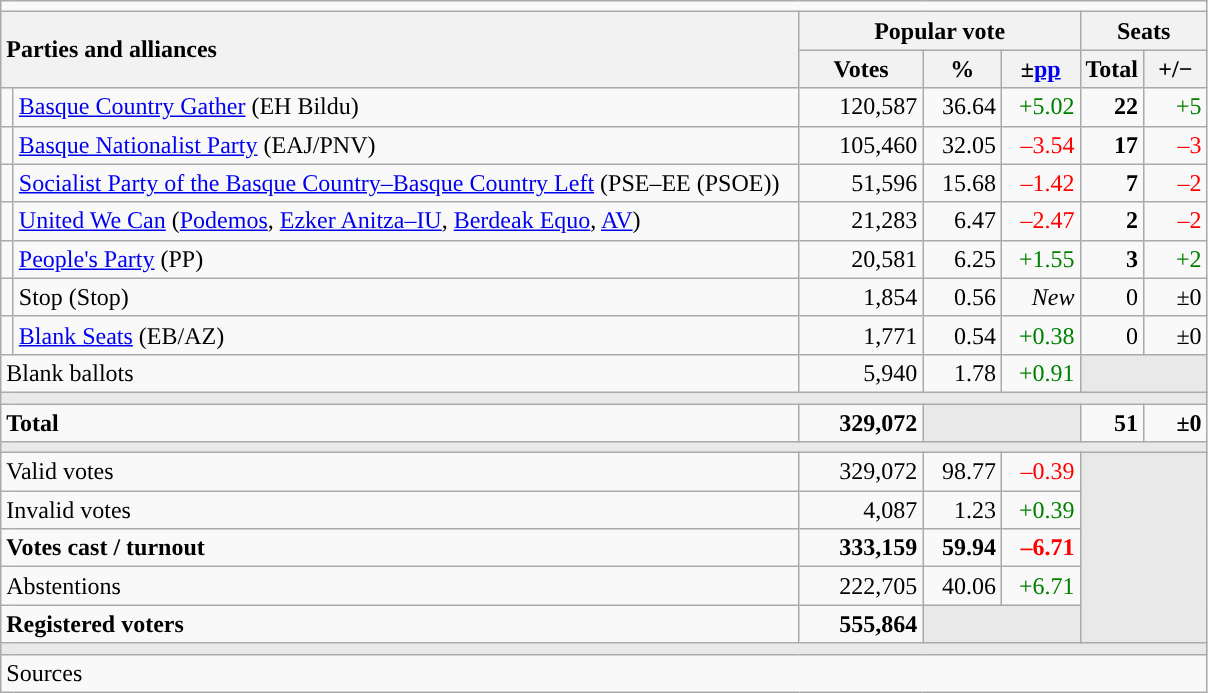<table class="wikitable" style="text-align:right;">
<tr>
<td colspan="7"></td>
</tr>
<tr>
<th style="text-align:left;" rowspan="2" colspan="2" width="525">Parties and alliances</th>
<th colspan="3">Popular vote</th>
<th colspan="2">Seats</th>
</tr>
<tr>
<th width="75">Votes</th>
<th width="45">%</th>
<th width="45">±<a href='#'>pp</a></th>
<th width="35">Total</th>
<th width="35">+/−</th>
</tr>
<tr>
<td width="1" style="color:inherit;background:"></td>
<td align="left"><a href='#'>Basque Country Gather</a> (EH Bildu)</td>
<td>120,587</td>
<td>36.64</td>
<td style="color:green;">+5.02</td>
<td><strong>22</strong></td>
<td style="color:green;">+5</td>
</tr>
<tr>
<td style="color:inherit;background:"></td>
<td align="left"><a href='#'>Basque Nationalist Party</a> (EAJ/PNV)</td>
<td>105,460</td>
<td>32.05</td>
<td style="color:red;">–3.54</td>
<td><strong>17</strong></td>
<td style="color:red;">–3</td>
</tr>
<tr>
<td style="color:inherit;background:"></td>
<td align="left"><a href='#'>Socialist Party of the Basque Country–Basque Country Left</a> (PSE–EE (PSOE))</td>
<td>51,596</td>
<td>15.68</td>
<td style="color:red;">–1.42</td>
<td><strong>7</strong></td>
<td style="color:red;">–2</td>
</tr>
<tr>
<td style="color:inherit;background:"></td>
<td align="left"><a href='#'>United We Can</a> (<a href='#'>Podemos</a>, <a href='#'>Ezker Anitza–IU</a>, <a href='#'>Berdeak Equo</a>, <a href='#'>AV</a>)</td>
<td>21,283</td>
<td>6.47</td>
<td style="color:red;">–2.47</td>
<td><strong>2</strong></td>
<td style="color:red;">–2</td>
</tr>
<tr>
<td style="color:inherit;background:"></td>
<td align="left"><a href='#'>People's Party</a> (PP)</td>
<td>20,581</td>
<td>6.25</td>
<td style="color:green;">+1.55</td>
<td><strong>3</strong></td>
<td style="color:green;">+2</td>
</tr>
<tr>
<td style="color:inherit;background:"></td>
<td align="left">Stop (Stop)</td>
<td>1,854</td>
<td>0.56</td>
<td><em>New</em></td>
<td>0</td>
<td>±0</td>
</tr>
<tr>
<td style="color:inherit;background:"></td>
<td align="left"><a href='#'>Blank Seats</a> (EB/AZ)</td>
<td>1,771</td>
<td>0.54</td>
<td style="color:green;">+0.38</td>
<td>0</td>
<td>±0</td>
</tr>
<tr>
<td align="left" colspan="2">Blank ballots</td>
<td>5,940</td>
<td>1.78</td>
<td style="color:green;">+0.91</td>
<td bgcolor="#E9E9E9" colspan="2"></td>
</tr>
<tr>
<td colspan="7" bgcolor="#E9E9E9"></td>
</tr>
<tr style="font-weight:bold;">
<td align="left" colspan="2">Total</td>
<td>329,072</td>
<td bgcolor="#E9E9E9" colspan="2"></td>
<td>51</td>
<td>±0</td>
</tr>
<tr>
<td colspan="7" bgcolor="#E9E9E9"></td>
</tr>
<tr>
<td align="left" colspan="2">Valid votes</td>
<td>329,072</td>
<td>98.77</td>
<td style="color:red;">–0.39</td>
<td bgcolor="#E9E9E9" colspan="2" rowspan="5"></td>
</tr>
<tr>
<td align="left" colspan="2">Invalid votes</td>
<td>4,087</td>
<td>1.23</td>
<td style="color:green;">+0.39</td>
</tr>
<tr style="font-weight:bold;">
<td align="left" colspan="2">Votes cast / turnout</td>
<td>333,159</td>
<td>59.94</td>
<td style="color:red;">–6.71</td>
</tr>
<tr>
<td align="left" colspan="2">Abstentions</td>
<td>222,705</td>
<td>40.06</td>
<td style="color:green;">+6.71</td>
</tr>
<tr style="font-weight:bold;">
<td align="left" colspan="2">Registered voters</td>
<td>555,864</td>
<td bgcolor="#E9E9E9" colspan="2"></td>
</tr>
<tr>
<td colspan="7" bgcolor="#E9E9E9"></td>
</tr>
<tr>
<td align="left" colspan="7">Sources</td>
</tr>
</table>
